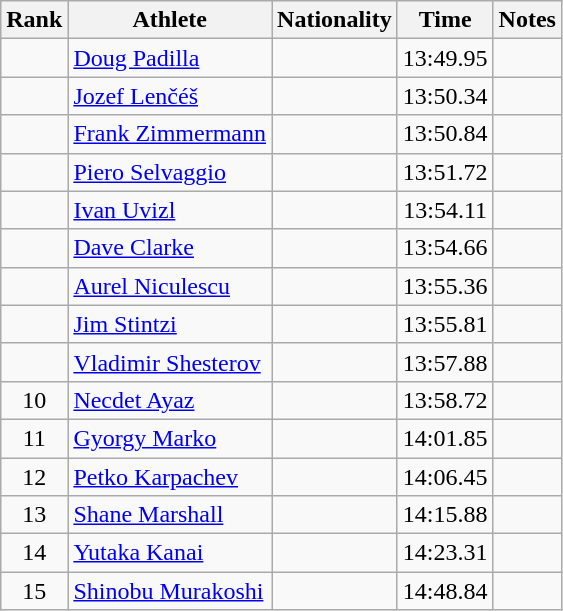<table class="wikitable sortable" style="text-align:center">
<tr>
<th>Rank</th>
<th>Athlete</th>
<th>Nationality</th>
<th>Time</th>
<th>Notes</th>
</tr>
<tr>
<td></td>
<td align=left><a href='#'>Doug Padilla</a></td>
<td align=left></td>
<td>13:49.95</td>
<td></td>
</tr>
<tr>
<td></td>
<td align=left><a href='#'>Jozef Lenčéš</a></td>
<td align=left></td>
<td>13:50.34</td>
<td></td>
</tr>
<tr>
<td></td>
<td align=left><a href='#'>Frank Zimmermann</a></td>
<td align=left></td>
<td>13:50.84</td>
<td></td>
</tr>
<tr>
<td></td>
<td align=left><a href='#'>Piero Selvaggio</a></td>
<td align=left></td>
<td>13:51.72</td>
<td></td>
</tr>
<tr>
<td></td>
<td align=left><a href='#'>Ivan Uvizl</a></td>
<td align=left></td>
<td>13:54.11</td>
<td></td>
</tr>
<tr>
<td></td>
<td align=left><a href='#'>Dave Clarke</a></td>
<td align=left></td>
<td>13:54.66</td>
<td></td>
</tr>
<tr>
<td></td>
<td align=left><a href='#'>Aurel Niculescu</a></td>
<td align=left></td>
<td>13:55.36</td>
<td></td>
</tr>
<tr>
<td></td>
<td align=left><a href='#'>Jim Stintzi</a></td>
<td align=left></td>
<td>13:55.81</td>
<td></td>
</tr>
<tr>
<td></td>
<td align=left><a href='#'>Vladimir Shesterov</a></td>
<td align=left></td>
<td>13:57.88</td>
<td></td>
</tr>
<tr>
<td>10</td>
<td align=left><a href='#'>Necdet Ayaz</a></td>
<td align=left></td>
<td>13:58.72</td>
<td></td>
</tr>
<tr>
<td>11</td>
<td align=left><a href='#'>Gyorgy Marko</a></td>
<td align=left></td>
<td>14:01.85</td>
<td></td>
</tr>
<tr>
<td>12</td>
<td align=left><a href='#'>Petko Karpachev</a></td>
<td align=left></td>
<td>14:06.45</td>
<td></td>
</tr>
<tr>
<td>13</td>
<td align=left><a href='#'>Shane Marshall</a></td>
<td align=left></td>
<td>14:15.88</td>
<td></td>
</tr>
<tr>
<td>14</td>
<td align=left><a href='#'>Yutaka Kanai</a></td>
<td align=left></td>
<td>14:23.31</td>
<td></td>
</tr>
<tr>
<td>15</td>
<td align=left><a href='#'>Shinobu Murakoshi</a></td>
<td align=left></td>
<td>14:48.84</td>
<td></td>
</tr>
</table>
